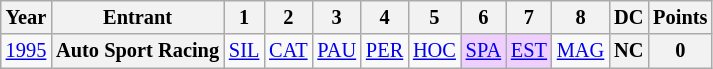<table class="wikitable" style="text-align:center; font-size:85%">
<tr>
<th>Year</th>
<th>Entrant</th>
<th>1</th>
<th>2</th>
<th>3</th>
<th>4</th>
<th>5</th>
<th>6</th>
<th>7</th>
<th>8</th>
<th>DC</th>
<th>Points</th>
</tr>
<tr>
<td><a href='#'>1995</a></td>
<th nowrap>Auto Sport Racing</th>
<td><a href='#'>SIL</a></td>
<td><a href='#'>CAT</a></td>
<td><a href='#'>PAU</a></td>
<td><a href='#'>PER</a></td>
<td><a href='#'>HOC</a></td>
<td style="background:#EFCFFF;"><a href='#'>SPA</a><br></td>
<td style="background:#EFCFFF;"><a href='#'>EST</a><br></td>
<td><a href='#'>MAG</a></td>
<th>NC</th>
<th>0</th>
</tr>
</table>
